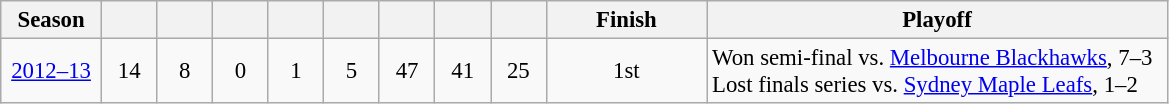<table class="wikitable" style="text-align:center;font-size:95%;">
<tr>
<th width=60>Season</th>
<th width=30></th>
<th width=30></th>
<th width=30></th>
<th width=30></th>
<th width=30></th>
<th width=30></th>
<th width=30></th>
<th width=30></th>
<th width=100>Finish</th>
<th width=300>Playoff</th>
</tr>
<tr>
<td><a href='#'>2012–13</a></td>
<td>14</td>
<td>8</td>
<td>0</td>
<td>1</td>
<td>5</td>
<td>47</td>
<td>41</td>
<td>25</td>
<td>1st</td>
<td style="text-align:left;">Won semi-final vs. <a href='#'>Melbourne Blackhawks</a>, 7–3<br>Lost finals series vs. <a href='#'>Sydney Maple Leafs</a>, 1–2</td>
</tr>
</table>
